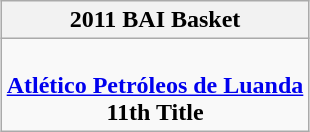<table class=wikitable style="text-align:center; margin:auto">
<tr>
<th>2011 BAI Basket</th>
</tr>
<tr>
<td><br><strong><a href='#'>Atlético Petróleos de Luanda</a></strong><br><strong>11th Title</strong></td>
</tr>
</table>
